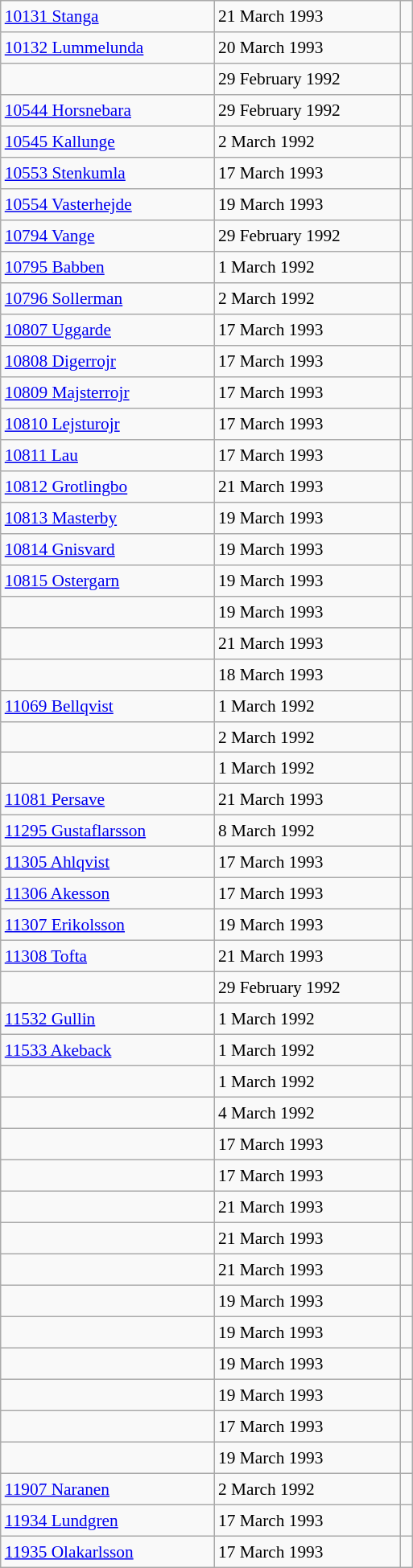<table class="wikitable" style="font-size: 89%; float: left; width: 24em; margin-right: 1em;height: 1300px;">
<tr>
<td><a href='#'>10131 Stanga</a></td>
<td>21 March 1993</td>
<td></td>
</tr>
<tr>
<td><a href='#'>10132 Lummelunda</a></td>
<td>20 March 1993</td>
<td></td>
</tr>
<tr>
<td></td>
<td>29 February 1992</td>
<td></td>
</tr>
<tr>
<td><a href='#'>10544 Horsnebara</a></td>
<td>29 February 1992</td>
<td></td>
</tr>
<tr>
<td><a href='#'>10545 Kallunge</a></td>
<td>2 March 1992</td>
<td></td>
</tr>
<tr>
<td><a href='#'>10553 Stenkumla</a></td>
<td>17 March 1993</td>
<td></td>
</tr>
<tr>
<td><a href='#'>10554 Vasterhejde</a></td>
<td>19 March 1993</td>
<td></td>
</tr>
<tr>
<td><a href='#'>10794 Vange</a></td>
<td>29 February 1992</td>
<td></td>
</tr>
<tr>
<td><a href='#'>10795 Babben</a></td>
<td>1 March 1992</td>
<td></td>
</tr>
<tr>
<td><a href='#'>10796 Sollerman</a></td>
<td>2 March 1992</td>
<td></td>
</tr>
<tr>
<td><a href='#'>10807 Uggarde</a></td>
<td>17 March 1993</td>
<td></td>
</tr>
<tr>
<td><a href='#'>10808 Digerrojr</a></td>
<td>17 March 1993</td>
<td></td>
</tr>
<tr>
<td><a href='#'>10809 Majsterrojr</a></td>
<td>17 March 1993</td>
<td></td>
</tr>
<tr>
<td><a href='#'>10810 Lejsturojr</a></td>
<td>17 March 1993</td>
<td></td>
</tr>
<tr>
<td><a href='#'>10811 Lau</a></td>
<td>17 March 1993</td>
<td></td>
</tr>
<tr>
<td><a href='#'>10812 Grotlingbo</a></td>
<td>21 March 1993</td>
<td></td>
</tr>
<tr>
<td><a href='#'>10813 Masterby</a></td>
<td>19 March 1993</td>
<td></td>
</tr>
<tr>
<td><a href='#'>10814 Gnisvard</a></td>
<td>19 March 1993</td>
<td></td>
</tr>
<tr>
<td><a href='#'>10815 Ostergarn</a></td>
<td>19 March 1993</td>
<td></td>
</tr>
<tr>
<td></td>
<td>19 March 1993</td>
<td></td>
</tr>
<tr>
<td></td>
<td>21 March 1993</td>
<td></td>
</tr>
<tr>
<td></td>
<td>18 March 1993</td>
<td></td>
</tr>
<tr>
<td><a href='#'>11069 Bellqvist</a></td>
<td>1 March 1992</td>
<td></td>
</tr>
<tr>
<td></td>
<td>2 March 1992</td>
<td></td>
</tr>
<tr>
<td></td>
<td>1 March 1992</td>
<td></td>
</tr>
<tr>
<td><a href='#'>11081 Persave</a></td>
<td>21 March 1993</td>
<td></td>
</tr>
<tr>
<td><a href='#'>11295 Gustaflarsson</a></td>
<td>8 March 1992</td>
<td></td>
</tr>
<tr>
<td><a href='#'>11305 Ahlqvist</a></td>
<td>17 March 1993</td>
<td></td>
</tr>
<tr>
<td><a href='#'>11306 Akesson</a></td>
<td>17 March 1993</td>
<td></td>
</tr>
<tr>
<td><a href='#'>11307 Erikolsson</a></td>
<td>19 March 1993</td>
<td></td>
</tr>
<tr>
<td><a href='#'>11308 Tofta</a></td>
<td>21 March 1993</td>
<td></td>
</tr>
<tr>
<td></td>
<td>29 February 1992</td>
<td></td>
</tr>
<tr>
<td><a href='#'>11532 Gullin</a></td>
<td>1 March 1992</td>
<td></td>
</tr>
<tr>
<td><a href='#'>11533 Akeback</a></td>
<td>1 March 1992</td>
<td></td>
</tr>
<tr>
<td></td>
<td>1 March 1992</td>
<td></td>
</tr>
<tr>
<td></td>
<td>4 March 1992</td>
<td></td>
</tr>
<tr>
<td></td>
<td>17 March 1993</td>
<td></td>
</tr>
<tr>
<td></td>
<td>17 March 1993</td>
<td></td>
</tr>
<tr>
<td></td>
<td>21 March 1993</td>
<td></td>
</tr>
<tr>
<td></td>
<td>21 March 1993</td>
<td></td>
</tr>
<tr>
<td></td>
<td>21 March 1993</td>
<td></td>
</tr>
<tr>
<td></td>
<td>19 March 1993</td>
<td></td>
</tr>
<tr>
<td></td>
<td>19 March 1993</td>
<td></td>
</tr>
<tr>
<td></td>
<td>19 March 1993</td>
<td></td>
</tr>
<tr>
<td></td>
<td>19 March 1993</td>
<td></td>
</tr>
<tr>
<td></td>
<td>17 March 1993</td>
<td></td>
</tr>
<tr>
<td></td>
<td>19 March 1993</td>
<td></td>
</tr>
<tr>
<td><a href='#'>11907 Naranen</a></td>
<td>2 March 1992</td>
<td></td>
</tr>
<tr>
<td><a href='#'>11934 Lundgren</a></td>
<td>17 March 1993</td>
<td></td>
</tr>
<tr>
<td><a href='#'>11935 Olakarlsson</a></td>
<td>17 March 1993</td>
<td></td>
</tr>
</table>
